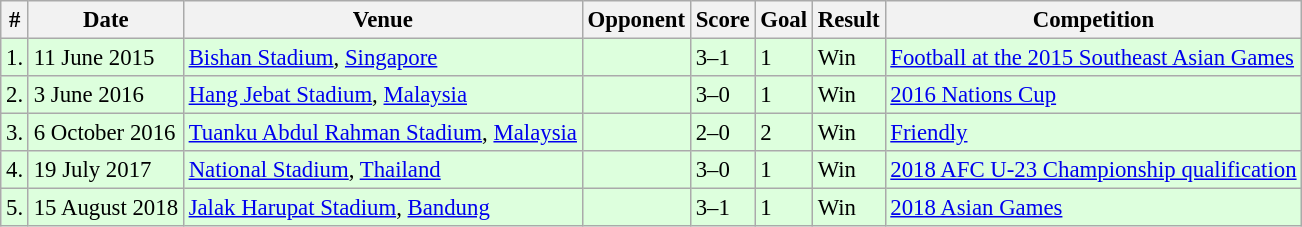<table class="wikitable" style="font-size: 95%;">
<tr>
<th>#</th>
<th>Date</th>
<th>Venue</th>
<th>Opponent</th>
<th>Score</th>
<th>Goal</th>
<th>Result</th>
<th>Competition</th>
</tr>
<tr style="background:#dfd;">
<td>1.</td>
<td>11 June 2015</td>
<td><a href='#'>Bishan Stadium</a>, <a href='#'>Singapore</a></td>
<td></td>
<td>3–1</td>
<td>1</td>
<td>Win</td>
<td><a href='#'>Football at the 2015 Southeast Asian Games</a></td>
</tr>
<tr style="background:#dfd;">
<td>2.</td>
<td>3 June 2016</td>
<td><a href='#'>Hang Jebat Stadium</a>, <a href='#'>Malaysia</a></td>
<td></td>
<td>3–0</td>
<td>1</td>
<td>Win</td>
<td><a href='#'>2016 Nations Cup</a></td>
</tr>
<tr style="background:#dfd;">
<td>3.</td>
<td>6 October 2016</td>
<td><a href='#'>Tuanku Abdul Rahman Stadium</a>, <a href='#'>Malaysia</a></td>
<td></td>
<td>2–0</td>
<td>2</td>
<td>Win</td>
<td><a href='#'>Friendly</a></td>
</tr>
<tr style="background:#dfd;">
<td>4.</td>
<td>19 July 2017</td>
<td><a href='#'>National Stadium</a>, <a href='#'>Thailand</a></td>
<td></td>
<td>3–0</td>
<td>1</td>
<td>Win</td>
<td><a href='#'>2018 AFC U-23 Championship qualification</a></td>
</tr>
<tr style="background:#dfd;">
<td>5.</td>
<td>15 August 2018</td>
<td><a href='#'>Jalak Harupat Stadium</a>, <a href='#'>Bandung</a></td>
<td></td>
<td>3–1</td>
<td>1</td>
<td>Win</td>
<td><a href='#'>2018 Asian Games</a></td>
</tr>
</table>
